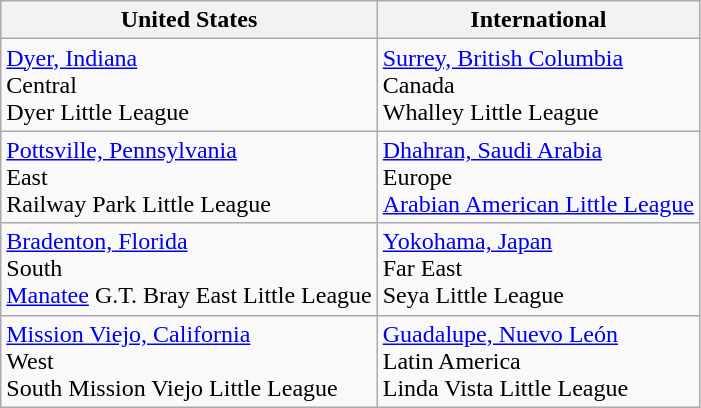<table class="wikitable">
<tr>
<th>United States</th>
<th>International</th>
</tr>
<tr>
<td> <a href='#'>Dyer, Indiana</a><br>Central<br>Dyer Little League</td>
<td> <a href='#'>Surrey, British Columbia</a><br>Canada<br>Whalley Little League</td>
</tr>
<tr>
<td> <a href='#'>Pottsville, Pennsylvania</a><br>East<br>Railway Park Little League</td>
<td> <a href='#'>Dhahran, Saudi Arabia</a><br>Europe<br><a href='#'>Arabian American Little League</a></td>
</tr>
<tr>
<td> <a href='#'>Bradenton, Florida</a><br>South<br><a href='#'>Manatee</a> G.T. Bray East Little League</td>
<td> <a href='#'>Yokohama, Japan</a><br>Far East<br>Seya Little League</td>
</tr>
<tr>
<td> <a href='#'>Mission Viejo, California</a><br>West<br>South Mission Viejo Little League</td>
<td> <a href='#'>Guadalupe, Nuevo León</a><br>Latin America<br>Linda Vista Little League</td>
</tr>
</table>
